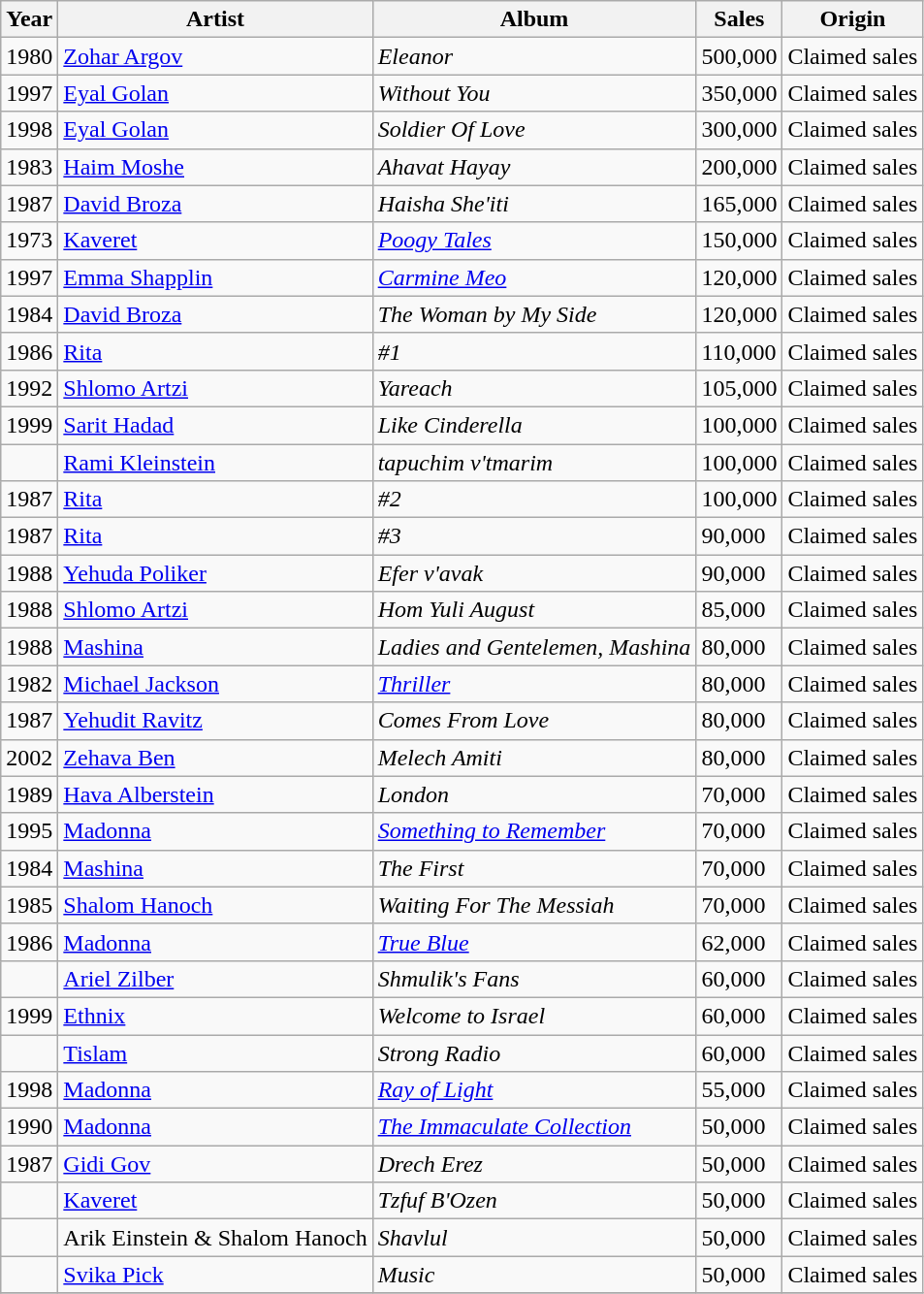<table class="wikitable">
<tr>
<th>Year</th>
<th>Artist</th>
<th>Album</th>
<th>Sales</th>
<th>Origin</th>
</tr>
<tr>
<td>1980</td>
<td><a href='#'>Zohar Argov</a></td>
<td><em>Eleanor</em></td>
<td>500,000</td>
<td>Claimed sales</td>
</tr>
<tr>
<td>1997</td>
<td><a href='#'>Eyal Golan</a></td>
<td><em>Without You</em></td>
<td>350,000</td>
<td>Claimed sales</td>
</tr>
<tr>
<td>1998</td>
<td><a href='#'>Eyal Golan</a></td>
<td><em>Soldier Of Love</em></td>
<td>300,000</td>
<td>Claimed sales</td>
</tr>
<tr>
<td>1983</td>
<td><a href='#'>Haim Moshe</a></td>
<td><em>Ahavat Hayay</em></td>
<td>200,000 </td>
<td>Claimed sales</td>
</tr>
<tr>
<td>1987</td>
<td><a href='#'>David Broza</a></td>
<td><em>Haisha She'iti</em></td>
<td>165,000</td>
<td>Claimed sales</td>
</tr>
<tr>
<td>1973</td>
<td><a href='#'>Kaveret</a></td>
<td><em><a href='#'>Poogy Tales</a></em></td>
<td>150,000</td>
<td>Claimed sales</td>
</tr>
<tr>
<td>1997</td>
<td><a href='#'>Emma Shapplin</a></td>
<td><em><a href='#'>Carmine Meo</a></em></td>
<td>120,000</td>
<td>Claimed sales</td>
</tr>
<tr>
<td>1984</td>
<td><a href='#'>David Broza</a></td>
<td><em>The Woman by My Side</em></td>
<td>120,000</td>
<td>Claimed sales</td>
</tr>
<tr>
<td>1986</td>
<td><a href='#'>Rita</a></td>
<td><em>#1</em></td>
<td>110,000</td>
<td>Claimed sales</td>
</tr>
<tr>
<td>1992</td>
<td><a href='#'>Shlomo Artzi</a></td>
<td><em>Yareach</em></td>
<td>105,000</td>
<td>Claimed sales</td>
</tr>
<tr>
<td>1999</td>
<td><a href='#'>Sarit Hadad</a></td>
<td><em>Like Cinderella</em></td>
<td>100,000</td>
<td>Claimed sales</td>
</tr>
<tr>
<td></td>
<td><a href='#'>Rami Kleinstein</a></td>
<td><em>tapuchim v'tmarim</em></td>
<td>100,000</td>
<td>Claimed sales</td>
</tr>
<tr>
<td>1987</td>
<td><a href='#'>Rita</a></td>
<td><em>#2</em></td>
<td>100,000</td>
<td>Claimed sales</td>
</tr>
<tr>
<td>1987</td>
<td><a href='#'>Rita</a></td>
<td><em>#3</em></td>
<td>90,000</td>
<td>Claimed sales</td>
</tr>
<tr>
<td>1988</td>
<td><a href='#'>Yehuda Poliker</a></td>
<td><em>Efer v'avak</em></td>
<td>90,000</td>
<td>Claimed sales</td>
</tr>
<tr>
<td>1988</td>
<td><a href='#'>Shlomo Artzi</a></td>
<td><em>Hom Yuli August</em></td>
<td>85,000</td>
<td>Claimed sales</td>
</tr>
<tr>
<td>1988</td>
<td><a href='#'>Mashina</a></td>
<td><em>Ladies and Gentelemen, Mashina</em></td>
<td>80,000</td>
<td>Claimed sales</td>
</tr>
<tr>
<td>1982</td>
<td><a href='#'>Michael Jackson</a></td>
<td><em><a href='#'>Thriller</a></em></td>
<td>80,000</td>
<td>Claimed sales</td>
</tr>
<tr>
<td>1987</td>
<td><a href='#'>Yehudit Ravitz</a></td>
<td><em>Comes From Love</em></td>
<td>80,000</td>
<td>Claimed sales</td>
</tr>
<tr>
<td>2002</td>
<td><a href='#'>Zehava Ben</a></td>
<td><em>Melech Amiti</em></td>
<td>80,000</td>
<td>Claimed sales</td>
</tr>
<tr>
<td>1989</td>
<td><a href='#'>Hava Alberstein</a></td>
<td><em>London</em></td>
<td>70,000</td>
<td>Claimed sales</td>
</tr>
<tr>
<td>1995</td>
<td><a href='#'>Madonna</a></td>
<td><em><a href='#'>Something to Remember</a></em></td>
<td>70,000</td>
<td>Claimed sales</td>
</tr>
<tr>
<td>1984</td>
<td><a href='#'>Mashina</a></td>
<td><em>The First</em></td>
<td>70,000</td>
<td>Claimed sales</td>
</tr>
<tr>
<td>1985</td>
<td><a href='#'>Shalom Hanoch</a></td>
<td><em>Waiting For The Messiah</em></td>
<td>70,000</td>
<td>Claimed sales</td>
</tr>
<tr>
<td>1986</td>
<td><a href='#'>Madonna</a></td>
<td><em><a href='#'>True Blue</a></em></td>
<td>62,000</td>
<td>Claimed sales</td>
</tr>
<tr>
<td></td>
<td><a href='#'>Ariel Zilber</a></td>
<td><em>Shmulik's Fans</em></td>
<td>60,000</td>
<td>Claimed sales</td>
</tr>
<tr>
<td>1999</td>
<td><a href='#'>Ethnix</a></td>
<td><em>Welcome to Israel</em></td>
<td>60,000</td>
<td>Claimed sales</td>
</tr>
<tr>
<td></td>
<td><a href='#'>Tislam</a></td>
<td><em>Strong Radio</em></td>
<td>60,000</td>
<td>Claimed sales</td>
</tr>
<tr>
<td>1998</td>
<td><a href='#'>Madonna</a></td>
<td><em><a href='#'>Ray of Light</a></em></td>
<td>55,000</td>
<td>Claimed sales</td>
</tr>
<tr>
<td>1990</td>
<td><a href='#'>Madonna</a></td>
<td><em><a href='#'>The Immaculate Collection</a></em></td>
<td>50,000</td>
<td>Claimed sales</td>
</tr>
<tr>
<td>1987</td>
<td><a href='#'>Gidi Gov</a></td>
<td><em>Drech Erez</em></td>
<td>50,000</td>
<td>Claimed sales</td>
</tr>
<tr>
<td></td>
<td><a href='#'>Kaveret</a></td>
<td><em>Tzfuf B'Ozen</em></td>
<td>50,000</td>
<td>Claimed sales</td>
</tr>
<tr>
<td></td>
<td>Arik Einstein & Shalom Hanoch</td>
<td><em>Shavlul</em></td>
<td>50,000</td>
<td>Claimed sales</td>
</tr>
<tr>
<td></td>
<td><a href='#'>Svika Pick</a></td>
<td><em>Music</em></td>
<td>50,000</td>
<td>Claimed sales</td>
</tr>
<tr>
</tr>
</table>
